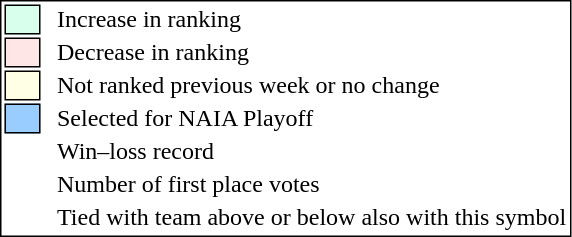<table style="border:1px solid black;">
<tr>
<td style="background:#D8FFEB; width:20px; border:1px solid black;"></td>
<td> </td>
<td>Increase in ranking</td>
</tr>
<tr>
<td style="background:#FFE6E6; width:20px; border:1px solid black;"></td>
<td> </td>
<td>Decrease in ranking</td>
</tr>
<tr>
<td style="background:#FFFFE6; width:20px; border:1px solid black;"></td>
<td> </td>
<td>Not ranked previous week or no change</td>
</tr>
<tr>
<td style="background:#9cf; width:20px; border:1px solid black;"></td>
<td> </td>
<td>Selected for NAIA Playoff</td>
</tr>
<tr>
<td></td>
<td> </td>
<td>Win–loss record</td>
</tr>
<tr>
<td></td>
<td> </td>
<td>Number of first place votes</td>
</tr>
<tr>
<td></td>
<td></td>
<td>Tied with team above or below also with this symbol</td>
</tr>
</table>
